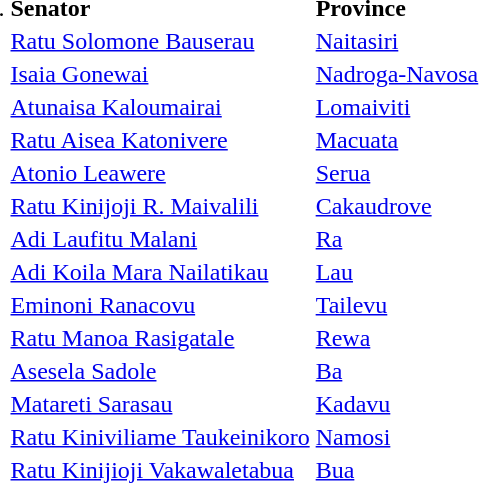<table>
<tr>
<td>.</td>
<td><strong>Senator</strong></td>
<td><strong>Province</strong></td>
</tr>
<tr>
<td rowspan=14> </td>
<td><a href='#'>Ratu Solomone Bauserau</a></td>
<td><a href='#'>Naitasiri</a></td>
</tr>
<tr>
<td><a href='#'>Isaia Gonewai</a></td>
<td><a href='#'>Nadroga-Navosa</a></td>
</tr>
<tr>
<td><a href='#'>Atunaisa Kaloumairai</a></td>
<td><a href='#'>Lomaiviti</a></td>
</tr>
<tr>
<td><a href='#'>Ratu Aisea Katonivere</a></td>
<td><a href='#'>Macuata</a></td>
</tr>
<tr>
<td><a href='#'>Atonio Leawere</a></td>
<td><a href='#'>Serua</a></td>
</tr>
<tr>
<td><a href='#'>Ratu Kinijoji R. Maivalili</a></td>
<td><a href='#'>Cakaudrove</a></td>
</tr>
<tr>
<td><a href='#'>Adi Laufitu Malani</a></td>
<td><a href='#'>Ra</a></td>
</tr>
<tr>
<td><a href='#'>Adi Koila Mara Nailatikau</a></td>
<td><a href='#'>Lau</a></td>
</tr>
<tr>
<td><a href='#'>Eminoni Ranacovu</a></td>
<td><a href='#'>Tailevu</a></td>
</tr>
<tr>
<td><a href='#'>Ratu Manoa Rasigatale</a></td>
<td><a href='#'>Rewa</a></td>
</tr>
<tr>
<td><a href='#'>Asesela Sadole</a></td>
<td><a href='#'>Ba</a></td>
</tr>
<tr>
<td><a href='#'>Matareti Sarasau</a></td>
<td><a href='#'>Kadavu</a></td>
</tr>
<tr>
<td><a href='#'>Ratu Kiniviliame Taukeinikoro</a></td>
<td><a href='#'>Namosi</a></td>
</tr>
<tr>
<td><a href='#'>Ratu Kinijioji Vakawaletabua</a></td>
<td><a href='#'>Bua</a></td>
</tr>
<tr>
</tr>
</table>
